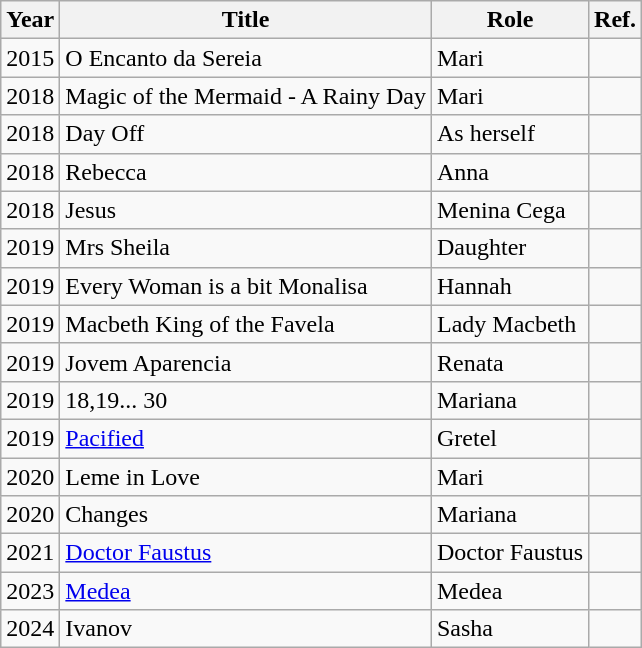<table class="wikitable">
<tr>
<th>Year</th>
<th>Title</th>
<th>Role</th>
<th>Ref.</th>
</tr>
<tr>
<td>2015</td>
<td>O Encanto da Sereia</td>
<td>Mari</td>
<td></td>
</tr>
<tr>
<td>2018</td>
<td>Magic of the Mermaid - A Rainy Day</td>
<td>Mari</td>
<td></td>
</tr>
<tr>
<td>2018</td>
<td>Day Off</td>
<td>As herself</td>
<td></td>
</tr>
<tr>
<td>2018</td>
<td>Rebecca</td>
<td>Anna</td>
<td></td>
</tr>
<tr>
<td>2018</td>
<td>Jesus</td>
<td>Menina Cega</td>
<td></td>
</tr>
<tr>
<td>2019</td>
<td>Mrs Sheila</td>
<td>Daughter</td>
<td></td>
</tr>
<tr>
<td>2019</td>
<td>Every Woman is a bit Monalisa</td>
<td>Hannah</td>
<td></td>
</tr>
<tr>
<td>2019</td>
<td>Macbeth King of the Favela</td>
<td>Lady Macbeth</td>
<td></td>
</tr>
<tr>
<td>2019</td>
<td>Jovem Aparencia</td>
<td>Renata</td>
<td></td>
</tr>
<tr>
<td>2019</td>
<td>18,19... 30</td>
<td>Mariana</td>
<td></td>
</tr>
<tr>
<td>2019</td>
<td><a href='#'>Pacified</a></td>
<td>Gretel</td>
<td></td>
</tr>
<tr>
<td>2020</td>
<td>Leme in Love</td>
<td>Mari</td>
<td></td>
</tr>
<tr>
<td>2020</td>
<td>Changes</td>
<td>Mariana</td>
<td></td>
</tr>
<tr>
<td>2021</td>
<td><a href='#'>Doctor Faustus</a></td>
<td>Doctor Faustus</td>
<td></td>
</tr>
<tr>
<td>2023</td>
<td><a href='#'>Medea</a></td>
<td>Medea</td>
<td></td>
</tr>
<tr>
<td>2024</td>
<td>Ivanov</td>
<td>Sasha</td>
<td></td>
</tr>
</table>
